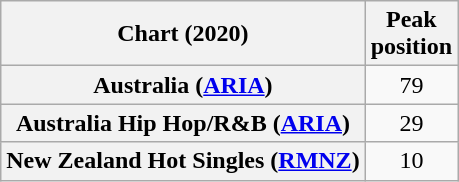<table class="wikitable sortable plainrowheaders" style="text-align:center">
<tr>
<th scope="col">Chart (2020)</th>
<th scope="col">Peak<br>position</th>
</tr>
<tr>
<th scope="row">Australia (<a href='#'>ARIA</a>)</th>
<td>79</td>
</tr>
<tr>
<th scope="row">Australia Hip Hop/R&B (<a href='#'>ARIA</a>)</th>
<td>29</td>
</tr>
<tr>
<th scope="row">New Zealand Hot Singles (<a href='#'>RMNZ</a>)</th>
<td>10</td>
</tr>
</table>
